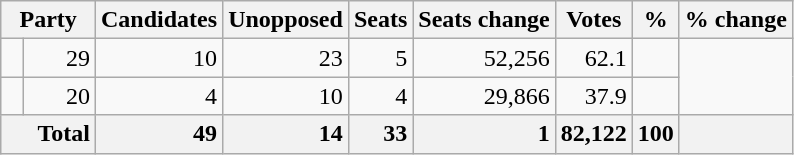<table class="wikitable sortable">
<tr>
<th colspan=2>Party</th>
<th>Candidates</th>
<th>Unopposed</th>
<th>Seats</th>
<th>Seats change</th>
<th>Votes</th>
<th>%</th>
<th>% change</th>
</tr>
<tr>
<td></td>
<td align=right>29</td>
<td align=right>10</td>
<td align=right>23</td>
<td align=right>5</td>
<td align=right>52,256</td>
<td align=right>62.1</td>
<td align=right></td>
</tr>
<tr>
<td></td>
<td align=right>20</td>
<td align=right>4</td>
<td align=right>10</td>
<td align=right>4</td>
<td align=right>29,866</td>
<td align=right>37.9</td>
<td align=right></td>
</tr>
<tr class="sortbottom" style="font-weight: bold; text-align: right; background: #f2f2f2;">
<th colspan="2" style="padding-left: 1.5em; text-align: left;">Total</th>
<td align=right>49</td>
<td align=right>14</td>
<td align=right>33</td>
<td align=right>1</td>
<td align=right>82,122</td>
<td align=right>100</td>
<td align=right></td>
</tr>
</table>
